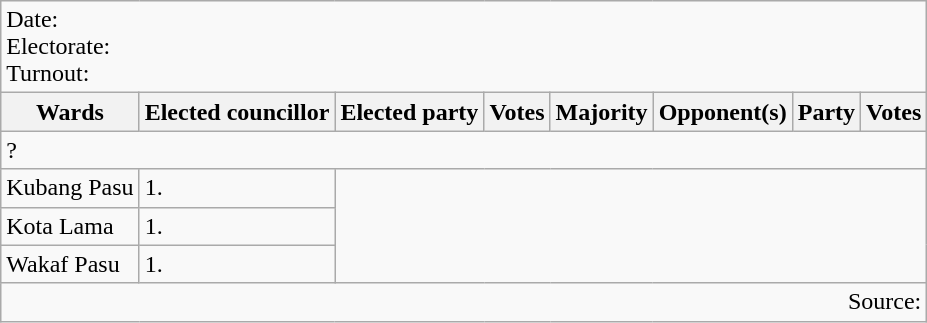<table class=wikitable>
<tr>
<td colspan=8>Date: <br>Electorate: <br>Turnout:</td>
</tr>
<tr>
<th>Wards</th>
<th>Elected councillor</th>
<th>Elected party</th>
<th>Votes</th>
<th>Majority</th>
<th>Opponent(s)</th>
<th>Party</th>
<th>Votes</th>
</tr>
<tr>
<td colspan=8>? </td>
</tr>
<tr>
<td>Kubang Pasu</td>
<td>1.</td>
</tr>
<tr>
<td>Kota Lama</td>
<td>1.</td>
</tr>
<tr>
<td>Wakaf Pasu</td>
<td>1.</td>
</tr>
<tr>
<td colspan=8 align=right>Source:</td>
</tr>
</table>
